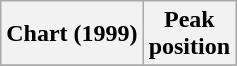<table class="wikitable plainrowheaders" style="text-align:center">
<tr>
<th scope="col">Chart (1999)</th>
<th scope="col">Peak<br>position</th>
</tr>
<tr>
</tr>
</table>
